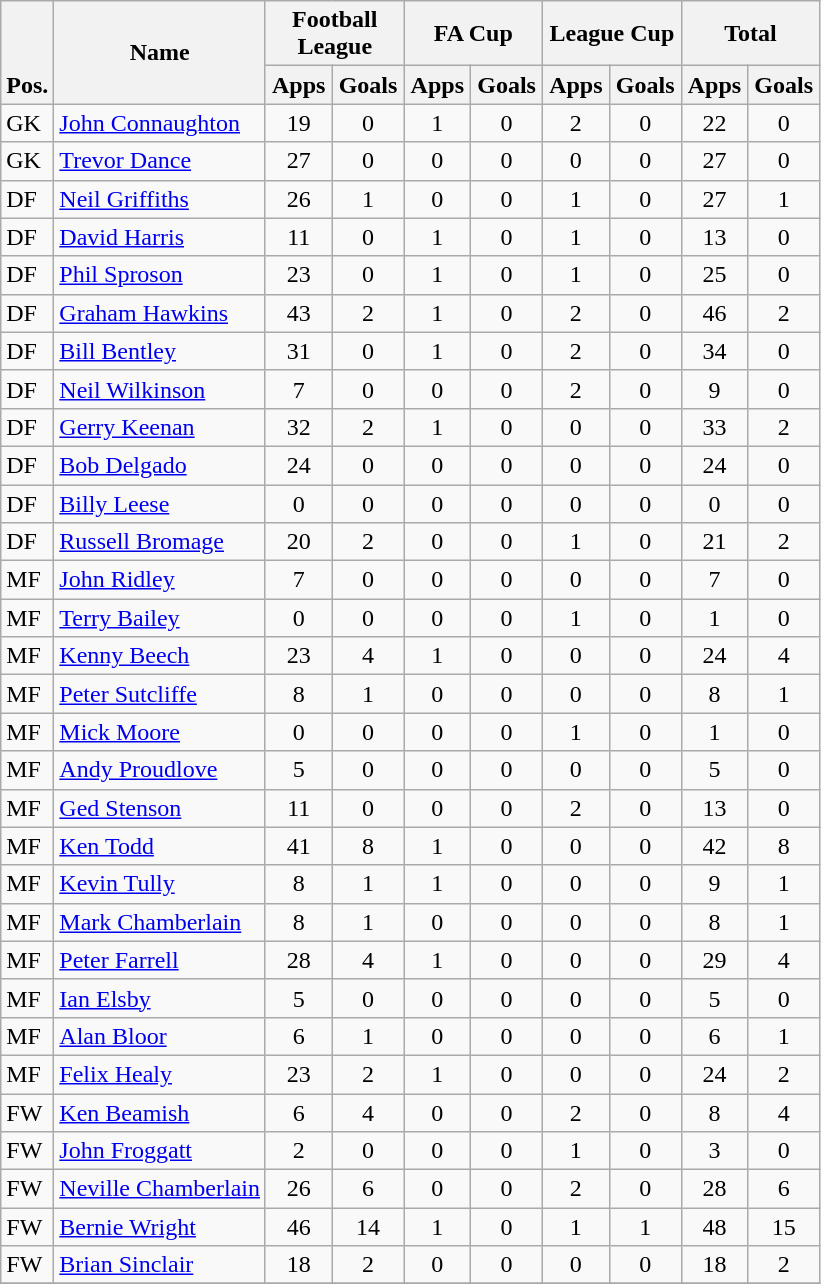<table class="wikitable" style="text-align:center">
<tr>
<th rowspan="2" valign="bottom">Pos.</th>
<th rowspan="2">Name</th>
<th colspan="2" width="85">Football League</th>
<th colspan="2" width="85">FA Cup</th>
<th colspan="2" width="85">League Cup</th>
<th colspan="2" width="85">Total</th>
</tr>
<tr>
<th>Apps</th>
<th>Goals</th>
<th>Apps</th>
<th>Goals</th>
<th>Apps</th>
<th>Goals</th>
<th>Apps</th>
<th>Goals</th>
</tr>
<tr>
<td align="left">GK</td>
<td align="left"> <a href='#'>John Connaughton</a></td>
<td>19</td>
<td>0</td>
<td>1</td>
<td>0</td>
<td>2</td>
<td>0</td>
<td>22</td>
<td>0</td>
</tr>
<tr>
<td align="left">GK</td>
<td align="left"> <a href='#'>Trevor Dance</a></td>
<td>27</td>
<td>0</td>
<td>0</td>
<td>0</td>
<td>0</td>
<td>0</td>
<td>27</td>
<td>0</td>
</tr>
<tr>
<td align="left">DF</td>
<td align="left"> <a href='#'>Neil Griffiths</a></td>
<td>26</td>
<td>1</td>
<td>0</td>
<td>0</td>
<td>1</td>
<td>0</td>
<td>27</td>
<td>1</td>
</tr>
<tr>
<td align="left">DF</td>
<td align="left"> <a href='#'>David Harris</a></td>
<td>11</td>
<td>0</td>
<td>1</td>
<td>0</td>
<td>1</td>
<td>0</td>
<td>13</td>
<td>0</td>
</tr>
<tr>
<td align="left">DF</td>
<td align="left"> <a href='#'>Phil Sproson</a></td>
<td>23</td>
<td>0</td>
<td>1</td>
<td>0</td>
<td>1</td>
<td>0</td>
<td>25</td>
<td>0</td>
</tr>
<tr>
<td align="left">DF</td>
<td align="left"> <a href='#'>Graham Hawkins</a></td>
<td>43</td>
<td>2</td>
<td>1</td>
<td>0</td>
<td>2</td>
<td>0</td>
<td>46</td>
<td>2</td>
</tr>
<tr>
<td align="left">DF</td>
<td align="left"> <a href='#'>Bill Bentley</a></td>
<td>31</td>
<td>0</td>
<td>1</td>
<td>0</td>
<td>2</td>
<td>0</td>
<td>34</td>
<td>0</td>
</tr>
<tr>
<td align="left">DF</td>
<td align="left"> <a href='#'>Neil Wilkinson</a></td>
<td>7</td>
<td>0</td>
<td>0</td>
<td>0</td>
<td>2</td>
<td>0</td>
<td>9</td>
<td>0</td>
</tr>
<tr>
<td align="left">DF</td>
<td align="left"> <a href='#'>Gerry Keenan</a></td>
<td>32</td>
<td>2</td>
<td>1</td>
<td>0</td>
<td>0</td>
<td>0</td>
<td>33</td>
<td>2</td>
</tr>
<tr>
<td align="left">DF</td>
<td align="left"> <a href='#'>Bob Delgado</a></td>
<td>24</td>
<td>0</td>
<td>0</td>
<td>0</td>
<td>0</td>
<td>0</td>
<td>24</td>
<td>0</td>
</tr>
<tr>
<td align="left">DF</td>
<td align="left"> <a href='#'>Billy Leese</a></td>
<td>0</td>
<td>0</td>
<td>0</td>
<td>0</td>
<td>0</td>
<td>0</td>
<td>0</td>
<td>0</td>
</tr>
<tr>
<td align="left">DF</td>
<td align="left"> <a href='#'>Russell Bromage</a></td>
<td>20</td>
<td>2</td>
<td>0</td>
<td>0</td>
<td>1</td>
<td>0</td>
<td>21</td>
<td>2</td>
</tr>
<tr>
<td align="left">MF</td>
<td align="left"> <a href='#'>John Ridley</a></td>
<td>7</td>
<td>0</td>
<td>0</td>
<td>0</td>
<td>0</td>
<td>0</td>
<td>7</td>
<td>0</td>
</tr>
<tr>
<td align="left">MF</td>
<td align="left"> <a href='#'>Terry Bailey</a></td>
<td>0</td>
<td>0</td>
<td>0</td>
<td>0</td>
<td>1</td>
<td>0</td>
<td>1</td>
<td>0</td>
</tr>
<tr>
<td align="left">MF</td>
<td align="left"> <a href='#'>Kenny Beech</a></td>
<td>23</td>
<td>4</td>
<td>1</td>
<td>0</td>
<td>0</td>
<td>0</td>
<td>24</td>
<td>4</td>
</tr>
<tr>
<td align="left">MF</td>
<td align="left"> <a href='#'>Peter Sutcliffe</a></td>
<td>8</td>
<td>1</td>
<td>0</td>
<td>0</td>
<td>0</td>
<td>0</td>
<td>8</td>
<td>1</td>
</tr>
<tr>
<td align="left">MF</td>
<td align="left"> <a href='#'>Mick Moore</a></td>
<td>0</td>
<td>0</td>
<td>0</td>
<td>0</td>
<td>1</td>
<td>0</td>
<td>1</td>
<td>0</td>
</tr>
<tr>
<td align="left">MF</td>
<td align="left"> <a href='#'>Andy Proudlove</a></td>
<td>5</td>
<td>0</td>
<td>0</td>
<td>0</td>
<td>0</td>
<td>0</td>
<td>5</td>
<td>0</td>
</tr>
<tr>
<td align="left">MF</td>
<td align="left"> <a href='#'>Ged Stenson</a></td>
<td>11</td>
<td>0</td>
<td>0</td>
<td>0</td>
<td>2</td>
<td>0</td>
<td>13</td>
<td>0</td>
</tr>
<tr>
<td align="left">MF</td>
<td align="left"> <a href='#'>Ken Todd</a></td>
<td>41</td>
<td>8</td>
<td>1</td>
<td>0</td>
<td>0</td>
<td>0</td>
<td>42</td>
<td>8</td>
</tr>
<tr>
<td align="left">MF</td>
<td align="left"> <a href='#'>Kevin Tully</a></td>
<td>8</td>
<td>1</td>
<td>1</td>
<td>0</td>
<td>0</td>
<td>0</td>
<td>9</td>
<td>1</td>
</tr>
<tr>
<td align="left">MF</td>
<td align="left"> <a href='#'>Mark Chamberlain</a></td>
<td>8</td>
<td>1</td>
<td>0</td>
<td>0</td>
<td>0</td>
<td>0</td>
<td>8</td>
<td>1</td>
</tr>
<tr>
<td align="left">MF</td>
<td align="left"> <a href='#'>Peter Farrell</a></td>
<td>28</td>
<td>4</td>
<td>1</td>
<td>0</td>
<td>0</td>
<td>0</td>
<td>29</td>
<td>4</td>
</tr>
<tr>
<td align="left">MF</td>
<td align="left"> <a href='#'>Ian Elsby</a></td>
<td>5</td>
<td>0</td>
<td>0</td>
<td>0</td>
<td>0</td>
<td>0</td>
<td>5</td>
<td>0</td>
</tr>
<tr>
<td align="left">MF</td>
<td align="left"> <a href='#'>Alan Bloor</a></td>
<td>6</td>
<td>1</td>
<td>0</td>
<td>0</td>
<td>0</td>
<td>0</td>
<td>6</td>
<td>1</td>
</tr>
<tr>
<td align="left">MF</td>
<td align="left"> <a href='#'>Felix Healy</a></td>
<td>23</td>
<td>2</td>
<td>1</td>
<td>0</td>
<td>0</td>
<td>0</td>
<td>24</td>
<td>2</td>
</tr>
<tr>
<td align="left">FW</td>
<td align="left"> <a href='#'>Ken Beamish</a></td>
<td>6</td>
<td>4</td>
<td>0</td>
<td>0</td>
<td>2</td>
<td>0</td>
<td>8</td>
<td>4</td>
</tr>
<tr>
<td align="left">FW</td>
<td align="left"> <a href='#'>John Froggatt</a></td>
<td>2</td>
<td>0</td>
<td>0</td>
<td>0</td>
<td>1</td>
<td>0</td>
<td>3</td>
<td>0</td>
</tr>
<tr>
<td align="left">FW</td>
<td align="left"> <a href='#'>Neville Chamberlain</a></td>
<td>26</td>
<td>6</td>
<td>0</td>
<td>0</td>
<td>2</td>
<td>0</td>
<td>28</td>
<td>6</td>
</tr>
<tr>
<td align="left">FW</td>
<td align="left"> <a href='#'>Bernie Wright</a></td>
<td>46</td>
<td>14</td>
<td>1</td>
<td>0</td>
<td>1</td>
<td>1</td>
<td>48</td>
<td>15</td>
</tr>
<tr>
<td align="left">FW</td>
<td align="left"> <a href='#'>Brian Sinclair</a></td>
<td>18</td>
<td>2</td>
<td>0</td>
<td>0</td>
<td>0</td>
<td>0</td>
<td>18</td>
<td>2</td>
</tr>
<tr>
</tr>
</table>
